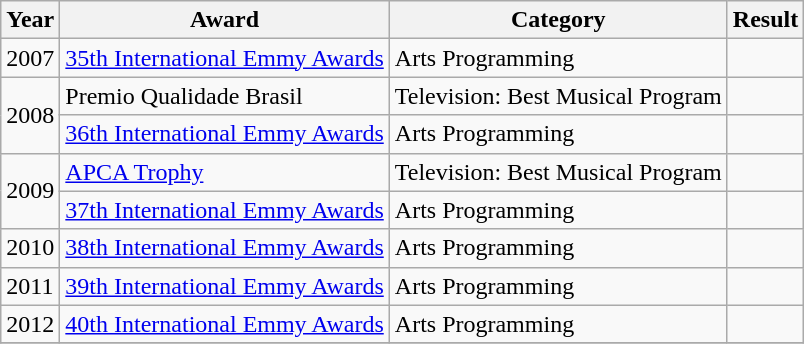<table class="wikitable">
<tr>
<th>Year</th>
<th>Award</th>
<th>Category</th>
<th>Result</th>
</tr>
<tr>
<td>2007</td>
<td><a href='#'>35th International Emmy Awards</a></td>
<td>Arts Programming</td>
<td></td>
</tr>
<tr>
<td rowspan="2">2008</td>
<td>Premio Qualidade Brasil</td>
<td>Television: Best Musical Program</td>
<td></td>
</tr>
<tr>
<td><a href='#'>36th International Emmy Awards</a></td>
<td>Arts Programming</td>
<td></td>
</tr>
<tr>
<td rowspan="2">2009</td>
<td><a href='#'>APCA Trophy</a></td>
<td>Television: Best Musical Program</td>
<td></td>
</tr>
<tr>
<td><a href='#'>37th International Emmy Awards</a></td>
<td>Arts Programming</td>
<td></td>
</tr>
<tr>
<td>2010</td>
<td><a href='#'>38th International Emmy Awards</a></td>
<td>Arts Programming</td>
<td></td>
</tr>
<tr>
<td>2011</td>
<td><a href='#'>39th International Emmy Awards</a></td>
<td>Arts Programming</td>
<td></td>
</tr>
<tr>
<td>2012</td>
<td><a href='#'>40th International Emmy Awards</a></td>
<td>Arts Programming</td>
<td></td>
</tr>
<tr>
</tr>
</table>
